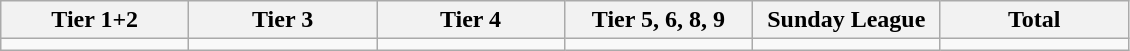<table class="wikitable">
<tr>
<th width="15%">Tier 1+2</th>
<th width="15%">Tier 3</th>
<th width="15%">Tier 4</th>
<th width="15%">Tier 5, 6, 8, 9</th>
<th width="15%">Sunday League</th>
<th width="15%">Total</th>
</tr>
<tr>
<td></td>
<td></td>
<td></td>
<td></td>
<td></td>
<td></td>
</tr>
</table>
